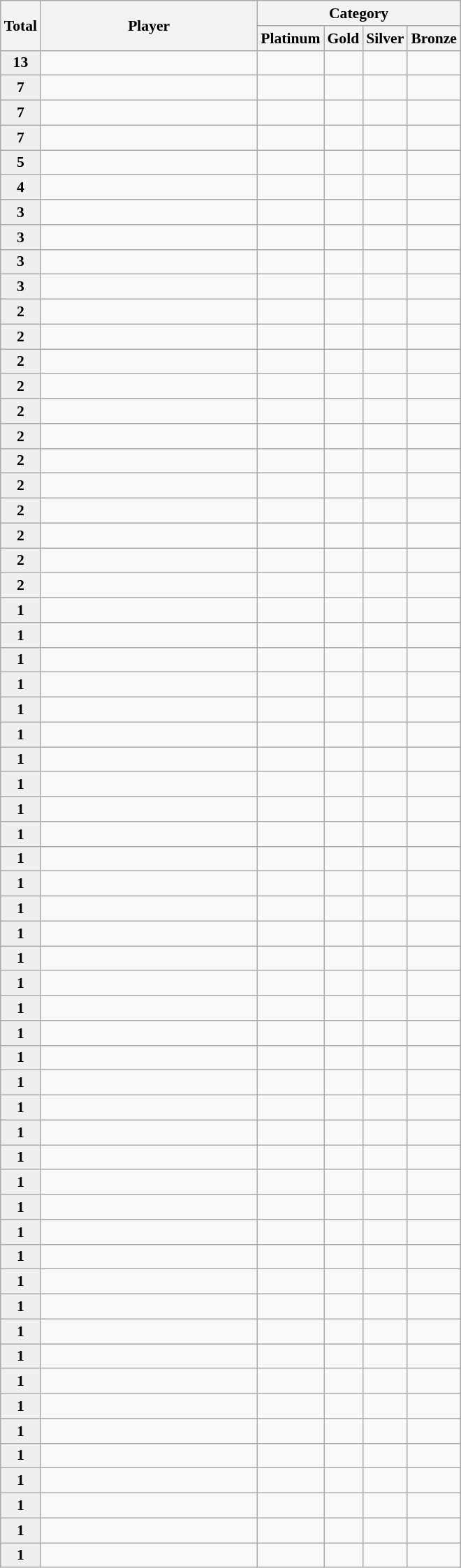<table class="sortable wikitable" style="font-size:90%">
<tr>
<th width="30" rowspan="2">Total</th>
<th width="200" rowspan="2">Player</th>
<th colspan="9">Category</th>
</tr>
<tr>
<th>Platinum</th>
<th>Gold</th>
<th>Silver</th>
<th>Bronze</th>
</tr>
<tr align="center">
<td style="background:#efefef;"><strong>13</strong></td>
<td align="left"></td>
<td> <small>  </small></td>
<td> <small>   </small></td>
<td> <small>     </small></td>
<td> <small> </small></td>
</tr>
<tr align="center">
<td style="background:#efefef;"><strong>7</strong></td>
<td align="left"></td>
<td> <small> </small></td>
<td> <small></small></td>
<td> <small>  </small></td>
<td> <small>  </small></td>
</tr>
<tr align="center">
<td style="background:#efefef;"><strong>7</strong></td>
<td align="left"></td>
<td> <small> </small></td>
<td> <small> </small></td>
<td> <small> </small></td>
<td> <small>      </small></td>
</tr>
<tr align="center">
<td style="background:#efefef;"><strong>7</strong></td>
<td align="left"></td>
<td> <small> </small></td>
<td> <small> </small></td>
<td> <small> </small></td>
<td> <small>      </small></td>
</tr>
<tr align="center">
<td style="background:#efefef;"><strong>5</strong></td>
<td align="left"></td>
<td> <small> </small></td>
<td> <small> </small></td>
<td> <small>  </small></td>
<td> <small> </small></td>
</tr>
<tr align="center">
<td style="background:#efefef;"><strong>4</strong></td>
<td align="left"></td>
<td> <small> </small></td>
<td> <small> </small></td>
<td> <small></small></td>
<td> <small>  </small></td>
</tr>
<tr align="center">
<td style="background:#efefef;"><strong>3</strong></td>
<td align="left"></td>
<td> <small> </small></td>
<td> <small></small></td>
<td> <small> </small></td>
<td> <small> </small></td>
</tr>
<tr align="center">
<td style="background:#efefef;"><strong>3</strong></td>
<td align="left"></td>
<td> <small> </small></td>
<td> <small> </small></td>
<td> <small>  </small></td>
<td> <small> </small></td>
</tr>
<tr align="center">
<td style="background:#efefef;"><strong>3</strong></td>
<td align="left"></td>
<td> <small> </small></td>
<td> <small> </small></td>
<td> <small>  </small></td>
<td> <small> </small></td>
</tr>
<tr align="center">
<td style="background:#efefef;"><strong>3</strong></td>
<td align="left"></td>
<td> <small> </small></td>
<td> <small> </small></td>
<td> <small> </small></td>
<td> <small></small></td>
</tr>
<tr align="center">
<td style="background:#efefef;"><strong>2</strong></td>
<td align="left"></td>
<td> <small> </small></td>
<td> <small></small></td>
<td> <small> </small></td>
<td> <small></small></td>
</tr>
<tr align="center">
<td style="background:#efefef;"><strong>2</strong></td>
<td align="left"></td>
<td> <small> </small></td>
<td> <small> </small></td>
<td> <small> </small></td>
<td> <small> </small></td>
</tr>
<tr align="center">
<td style="background:#efefef;"><strong>2</strong></td>
<td align="left"></td>
<td> <small> </small></td>
<td> <small> </small></td>
<td> <small> </small></td>
<td> <small> </small></td>
</tr>
<tr align="center">
<td style="background:#efefef;"><strong>2</strong></td>
<td align="left"></td>
<td> <small> </small></td>
<td> <small> </small></td>
<td> <small> </small></td>
<td> <small> </small></td>
</tr>
<tr align="center">
<td style="background:#efefef;"><strong>2</strong></td>
<td align="left"></td>
<td> <small> </small></td>
<td> <small> </small></td>
<td> <small> </small></td>
<td> <small> </small></td>
</tr>
<tr align="center">
<td style="background:#efefef;"><strong>2</strong></td>
<td align="left"></td>
<td> <small> </small></td>
<td> <small> </small></td>
<td> <small></small></td>
<td> <small></small></td>
</tr>
<tr align="center">
<td style="background:#efefef;"><strong>2</strong></td>
<td align="left"></td>
<td> <small> </small></td>
<td> <small> </small></td>
<td> <small></small></td>
<td> <small></small></td>
</tr>
<tr align="center">
<td style="background:#efefef;"><strong>2</strong></td>
<td align="left"></td>
<td> <small> </small></td>
<td> <small> </small></td>
<td> <small></small></td>
<td> <small></small></td>
</tr>
<tr align="center">
<td style="background:#efefef;"><strong>2</strong></td>
<td align="left"></td>
<td> <small> </small></td>
<td> <small> </small></td>
<td> <small> </small></td>
<td> <small> </small></td>
</tr>
<tr align="center">
<td style="background:#efefef;"><strong>2</strong></td>
<td align="left"></td>
<td> <small> </small></td>
<td> <small> </small></td>
<td> <small> </small></td>
<td> <small> </small></td>
</tr>
<tr align="center">
<td style="background:#efefef;"><strong>2</strong></td>
<td align="left"></td>
<td> <small> </small></td>
<td> <small> </small></td>
<td> <small> </small></td>
<td> <small> </small></td>
</tr>
<tr align="center">
<td style="background:#efefef;"><strong>2</strong></td>
<td align="left"></td>
<td> <small> </small></td>
<td> <small> </small></td>
<td> <small> </small></td>
<td> <small> </small></td>
</tr>
<tr align="center">
<td style="background:#efefef;"><strong>1</strong></td>
<td align="left"></td>
<td> <small> </small></td>
<td> <small></small></td>
<td> <small> </small></td>
<td> <small> </small></td>
</tr>
<tr align="center">
<td style="background:#efefef;"><strong>1</strong></td>
<td align="left"></td>
<td> <small> </small></td>
<td> <small> </small></td>
<td> <small></small></td>
<td> <small> </small></td>
</tr>
<tr align="center">
<td style="background:#efefef;"><strong>1</strong></td>
<td align="left"></td>
<td> <small> </small></td>
<td> <small> </small></td>
<td> <small></small></td>
<td> <small> </small></td>
</tr>
<tr align="center">
<td style="background:#efefef;"><strong>1</strong></td>
<td align="left"></td>
<td> <small> </small></td>
<td> <small> </small></td>
<td> <small></small></td>
<td> <small> </small></td>
</tr>
<tr align="center">
<td style="background:#efefef;"><strong>1</strong></td>
<td align="left"></td>
<td> <small> </small></td>
<td> <small> </small></td>
<td> <small></small></td>
<td> <small> </small></td>
</tr>
<tr align="center">
<td style="background:#efefef;"><strong>1</strong></td>
<td align="left"></td>
<td> <small> </small></td>
<td> <small> </small></td>
<td> <small></small></td>
<td> <small> </small></td>
</tr>
<tr align="center">
<td style="background:#efefef;"><strong>1</strong></td>
<td align="left"></td>
<td> <small> </small></td>
<td> <small> </small></td>
<td> <small></small></td>
<td> <small> </small></td>
</tr>
<tr align="center">
<td style="background:#efefef;"><strong>1</strong></td>
<td align="left"></td>
<td> <small> </small></td>
<td> <small> </small></td>
<td> <small></small></td>
<td> <small> </small></td>
</tr>
<tr align="center">
<td style="background:#efefef;"><strong>1</strong></td>
<td align="left"></td>
<td> <small> </small></td>
<td> <small> </small></td>
<td> <small></small></td>
<td> <small> </small></td>
</tr>
<tr align="center">
<td style="background:#efefef;"><strong>1</strong></td>
<td align="left"></td>
<td> <small> </small></td>
<td> <small> </small></td>
<td> <small></small></td>
<td> <small> </small></td>
</tr>
<tr align="center">
<td style="background:#efefef;"><strong>1</strong></td>
<td align="left"></td>
<td> <small> </small></td>
<td> <small> </small></td>
<td> <small></small></td>
<td> <small> </small></td>
</tr>
<tr align="center">
<td style="background:#efefef;"><strong>1</strong></td>
<td align="left"></td>
<td> <small> </small></td>
<td> <small> </small></td>
<td> <small></small></td>
<td> <small> </small></td>
</tr>
<tr align="center">
<td style="background:#efefef;"><strong>1</strong></td>
<td align="left"></td>
<td> <small> </small></td>
<td> <small> </small></td>
<td> <small></small></td>
<td> <small> </small></td>
</tr>
<tr align="center">
<td style="background:#efefef;"><strong>1</strong></td>
<td align="left"></td>
<td> <small> </small></td>
<td> <small> </small></td>
<td> <small></small></td>
<td> <small> </small></td>
</tr>
<tr align="center">
<td style="background:#efefef;"><strong>1</strong></td>
<td align="left"></td>
<td> <small> </small></td>
<td> <small> </small></td>
<td> <small></small></td>
<td> <small> </small></td>
</tr>
<tr align="center">
<td style="background:#efefef;"><strong>1</strong></td>
<td align="left"></td>
<td> <small> </small></td>
<td> <small> </small></td>
<td> <small></small></td>
<td> <small> </small></td>
</tr>
<tr align="center">
<td style="background:#efefef;"><strong>1</strong></td>
<td align="left"></td>
<td> <small> </small></td>
<td> <small> </small></td>
<td> <small></small></td>
<td> <small> </small></td>
</tr>
<tr align="center">
<td style="background:#efefef;"><strong>1</strong></td>
<td align="left"></td>
<td> <small> </small></td>
<td> <small> </small></td>
<td> <small></small></td>
<td> <small> </small></td>
</tr>
<tr align="center">
<td style="background:#efefef;"><strong>1</strong></td>
<td align="left"></td>
<td> <small> </small></td>
<td> <small> </small></td>
<td> <small></small></td>
<td> <small> </small></td>
</tr>
<tr align="center">
<td style="background:#efefef;"><strong>1</strong></td>
<td align="left"></td>
<td> <small> </small></td>
<td> <small> </small></td>
<td> <small></small></td>
<td> <small> </small></td>
</tr>
<tr align="center">
<td style="background:#efefef;"><strong>1</strong></td>
<td align="left"></td>
<td> <small> </small></td>
<td> <small> </small></td>
<td> <small> </small></td>
<td> <small></small></td>
</tr>
<tr align="center">
<td style="background:#efefef;"><strong>1</strong></td>
<td align="left"></td>
<td> <small> </small></td>
<td> <small> </small></td>
<td> <small> </small></td>
<td> <small></small></td>
</tr>
<tr align="center">
<td style="background:#efefef;"><strong>1</strong></td>
<td align="left"></td>
<td> <small> </small></td>
<td> <small> </small></td>
<td> <small> </small></td>
<td> <small></small></td>
</tr>
<tr align="center">
<td style="background:#efefef;"><strong>1</strong></td>
<td align="left"></td>
<td> <small> </small></td>
<td> <small> </small></td>
<td> <small> </small></td>
<td> <small></small></td>
</tr>
<tr align="center">
<td style="background:#efefef;"><strong>1</strong></td>
<td align="left"></td>
<td> <small> </small></td>
<td> <small> </small></td>
<td> <small> </small></td>
<td> <small></small></td>
</tr>
<tr align="center">
<td style="background:#efefef;"><strong>1</strong></td>
<td align="left"></td>
<td> <small> </small></td>
<td> <small> </small></td>
<td> <small> </small></td>
<td> <small></small></td>
</tr>
<tr align="center">
<td style="background:#efefef;"><strong>1</strong></td>
<td align="left"></td>
<td> <small> </small></td>
<td> <small> </small></td>
<td> <small> </small></td>
<td> <small></small></td>
</tr>
<tr align="center">
<td style="background:#efefef;"><strong>1</strong></td>
<td align="left"></td>
<td> <small> </small></td>
<td> <small> </small></td>
<td> <small> </small></td>
<td> <small></small></td>
</tr>
<tr align="center">
<td style="background:#efefef;"><strong>1</strong></td>
<td align="left"></td>
<td> <small> </small></td>
<td> <small> </small></td>
<td> <small> </small></td>
<td> <small></small></td>
</tr>
<tr align="center">
<td style="background:#efefef;"><strong>1</strong></td>
<td align="left"></td>
<td> <small> </small></td>
<td> <small> </small></td>
<td> <small> </small></td>
<td> <small></small></td>
</tr>
<tr align="center">
<td style="background:#efefef;"><strong>1</strong></td>
<td align="left"></td>
<td> <small> </small></td>
<td> <small> </small></td>
<td> <small> </small></td>
<td> <small></small></td>
</tr>
<tr align="center">
<td style="background:#efefef;"><strong>1</strong></td>
<td align="left"></td>
<td> <small> </small></td>
<td> <small> </small></td>
<td> <small> </small></td>
<td> <small></small></td>
</tr>
<tr align="center">
<td style="background:#efefef;"><strong>1</strong></td>
<td align="left"></td>
<td> <small> </small></td>
<td> <small> </small></td>
<td> <small> </small></td>
<td> <small></small></td>
</tr>
<tr align="center">
<td style="background:#efefef;"><strong>1</strong></td>
<td align="left"></td>
<td> <small> </small></td>
<td> <small> </small></td>
<td> <small> </small></td>
<td> <small></small></td>
</tr>
<tr align="center">
<td style="background:#efefef;"><strong>1</strong></td>
<td align="left"></td>
<td> <small> </small></td>
<td> <small> </small></td>
<td> <small> </small></td>
<td> <small></small></td>
</tr>
<tr align="center">
<td style="background:#efefef;"><strong>1</strong></td>
<td align="left"></td>
<td> <small> </small></td>
<td> <small> </small></td>
<td> <small> </small></td>
<td> <small></small></td>
</tr>
<tr align="center">
<td style="background:#efefef;"><strong>1</strong></td>
<td align="left"></td>
<td> <small> </small></td>
<td> <small> </small></td>
<td> <small> </small></td>
<td> <small></small></td>
</tr>
<tr align="center">
<td style="background:#efefef;"><strong>1</strong></td>
<td align="left"></td>
<td> <small> </small></td>
<td> <small> </small></td>
<td> <small> </small></td>
<td> <small></small></td>
</tr>
<tr align="center">
<td style="background:#efefef;"><strong>1</strong></td>
<td align="left"></td>
<td> <small> </small></td>
<td> <small> </small></td>
<td> <small> </small></td>
<td> <small></small></td>
</tr>
</table>
